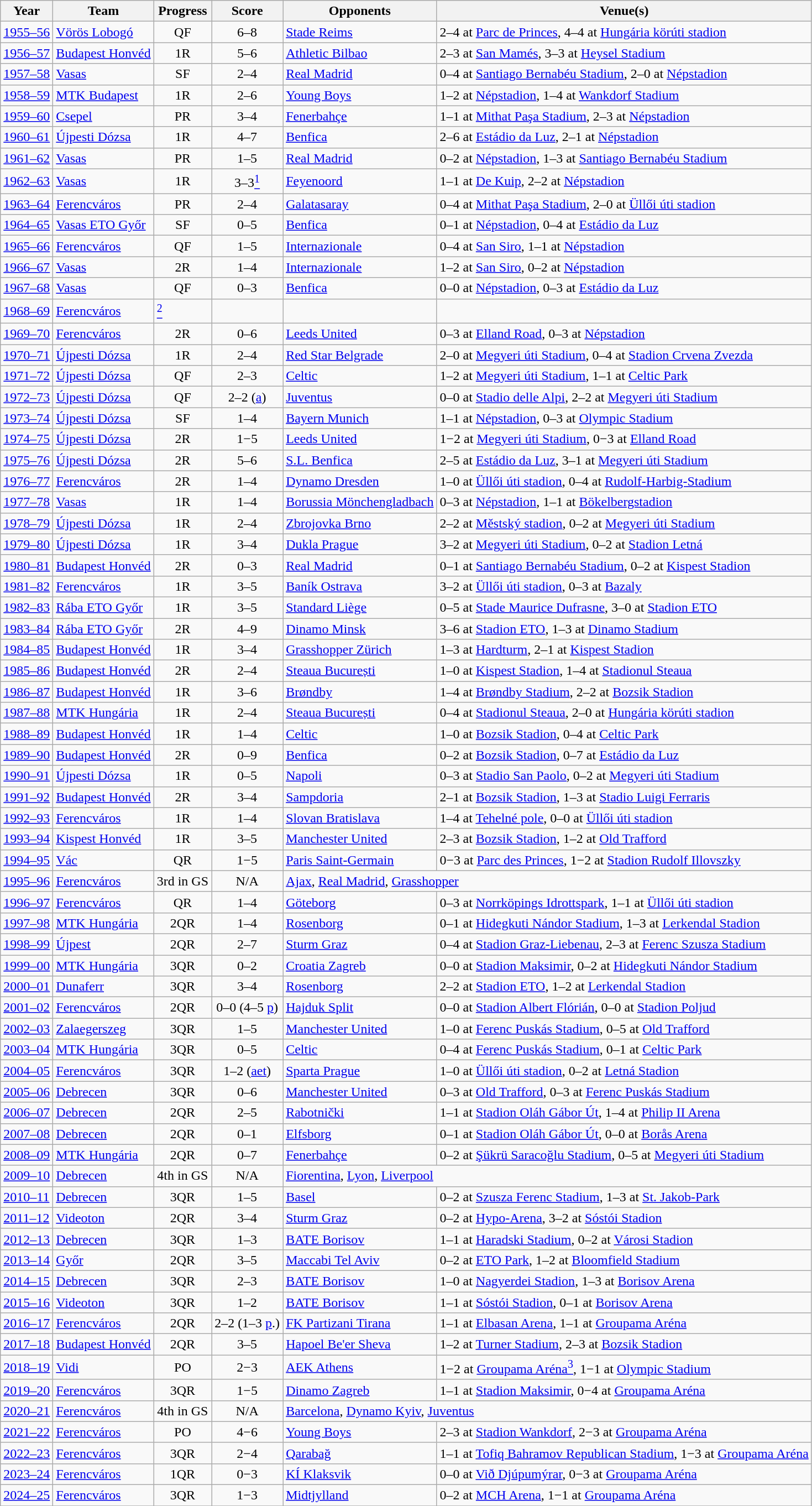<table class="wikitable">
<tr>
<th>Year</th>
<th>Team</th>
<th>Progress</th>
<th>Score</th>
<th>Opponents</th>
<th>Venue(s)</th>
</tr>
<tr>
<td><a href='#'>1955–56</a></td>
<td><a href='#'>Vörös Lobogó</a></td>
<td align=center>QF</td>
<td align=center>6–8</td>
<td> <a href='#'>Stade Reims</a></td>
<td>2–4 at <a href='#'>Parc de Princes</a>, 4–4 at <a href='#'>Hungária körúti stadion</a></td>
</tr>
<tr>
<td><a href='#'>1956–57</a></td>
<td><a href='#'>Budapest Honvéd</a></td>
<td align=center>1R</td>
<td align=center>5–6</td>
<td> <a href='#'>Athletic Bilbao</a></td>
<td>2–3 at <a href='#'>San Mamés</a>, 3–3 at <a href='#'>Heysel Stadium</a></td>
</tr>
<tr>
<td><a href='#'>1957–58</a></td>
<td><a href='#'>Vasas</a></td>
<td align=center>SF</td>
<td align=center>2–4</td>
<td> <a href='#'>Real Madrid</a></td>
<td>0–4 at <a href='#'>Santiago Bernabéu Stadium</a>, 2–0 at <a href='#'>Népstadion</a></td>
</tr>
<tr>
<td><a href='#'>1958–59</a></td>
<td><a href='#'>MTK Budapest</a></td>
<td align=center>1R</td>
<td align=center>2–6</td>
<td> <a href='#'>Young Boys</a></td>
<td>1–2 at <a href='#'>Népstadion</a>, 1–4 at <a href='#'>Wankdorf Stadium</a></td>
</tr>
<tr>
<td><a href='#'>1959–60</a></td>
<td><a href='#'>Csepel</a></td>
<td align=center>PR</td>
<td align=center>3–4</td>
<td> <a href='#'>Fenerbahçe</a></td>
<td>1–1 at <a href='#'>Mithat Paşa Stadium</a>, 2–3 at <a href='#'>Népstadion</a></td>
</tr>
<tr>
<td><a href='#'>1960–61</a></td>
<td><a href='#'>Újpesti Dózsa</a></td>
<td align=center>1R</td>
<td align=center>4–7</td>
<td> <a href='#'>Benfica</a></td>
<td>2–6 at <a href='#'>Estádio da Luz</a>, 2–1 at <a href='#'>Népstadion</a></td>
</tr>
<tr>
<td><a href='#'>1961–62</a></td>
<td><a href='#'>Vasas</a></td>
<td align=center>PR</td>
<td align=center>1–5</td>
<td> <a href='#'>Real Madrid</a></td>
<td>0–2 at <a href='#'>Népstadion</a>, 1–3 at <a href='#'>Santiago Bernabéu Stadium</a></td>
</tr>
<tr>
<td><a href='#'>1962–63</a></td>
<td><a href='#'>Vasas</a></td>
<td align=center>1R</td>
<td align=center>3–3<a href='#'><sup>1</sup></a></td>
<td> <a href='#'>Feyenoord</a></td>
<td>1–1 at <a href='#'>De Kuip</a>, 2–2 at <a href='#'>Népstadion</a></td>
</tr>
<tr>
<td><a href='#'>1963–64</a></td>
<td><a href='#'>Ferencváros</a></td>
<td align=center>PR</td>
<td align=center>2–4</td>
<td> <a href='#'>Galatasaray</a></td>
<td>0–4 at <a href='#'>Mithat Paşa Stadium</a>, 2–0 at <a href='#'>Üllői úti stadion</a></td>
</tr>
<tr>
<td><a href='#'>1964–65</a></td>
<td><a href='#'>Vasas ETO Győr</a></td>
<td align=center>SF</td>
<td align=center>0–5</td>
<td> <a href='#'>Benfica</a></td>
<td>0–1 at <a href='#'>Népstadion</a>, 0–4 at <a href='#'>Estádio da Luz</a></td>
</tr>
<tr>
<td><a href='#'>1965–66</a></td>
<td><a href='#'>Ferencváros</a></td>
<td align=center>QF</td>
<td align=center>1–5</td>
<td> <a href='#'>Internazionale</a></td>
<td>0–4 at <a href='#'>San Siro</a>, 1–1 at <a href='#'>Népstadion</a></td>
</tr>
<tr>
<td><a href='#'>1966–67</a></td>
<td><a href='#'>Vasas</a></td>
<td align=center>2R</td>
<td align=center>1–4</td>
<td> <a href='#'>Internazionale</a></td>
<td>1–2 at <a href='#'>San Siro</a>, 0–2 at <a href='#'>Népstadion</a></td>
</tr>
<tr>
<td><a href='#'>1967–68</a></td>
<td><a href='#'>Vasas</a></td>
<td align=center>QF</td>
<td align=center>0–3</td>
<td> <a href='#'>Benfica</a></td>
<td>0–0 at <a href='#'>Népstadion</a>, 0–3 at <a href='#'>Estádio da Luz</a></td>
</tr>
<tr>
<td><a href='#'>1968–69</a></td>
<td><a href='#'>Ferencváros</a></td>
<td><a href='#'><sup>2</sup></a></td>
<td align=center></td>
<td></td>
<td></td>
</tr>
<tr>
<td><a href='#'>1969–70</a></td>
<td><a href='#'>Ferencváros</a></td>
<td align=center>2R</td>
<td align=center>0–6</td>
<td> <a href='#'>Leeds United</a></td>
<td>0–3 at <a href='#'>Elland Road</a>, 0–3 at <a href='#'>Népstadion</a></td>
</tr>
<tr>
<td><a href='#'>1970–71</a></td>
<td><a href='#'>Újpesti Dózsa</a></td>
<td align=center>1R</td>
<td align=center>2–4</td>
<td> <a href='#'>Red Star Belgrade</a></td>
<td>2–0 at <a href='#'>Megyeri úti Stadium</a>, 0–4 at <a href='#'>Stadion Crvena Zvezda</a></td>
</tr>
<tr>
<td><a href='#'>1971–72</a></td>
<td><a href='#'>Újpesti Dózsa</a></td>
<td align=center>QF</td>
<td align=center>2–3</td>
<td> <a href='#'>Celtic</a></td>
<td>1–2 at <a href='#'>Megyeri úti Stadium</a>, 1–1 at <a href='#'>Celtic Park</a></td>
</tr>
<tr>
<td><a href='#'>1972–73</a></td>
<td><a href='#'>Újpesti Dózsa</a></td>
<td align=center>QF</td>
<td align=center>2–2 (<a href='#'>a</a>)</td>
<td> <a href='#'>Juventus</a></td>
<td>0–0 at <a href='#'>Stadio delle Alpi</a>, 2–2 at <a href='#'>Megyeri úti Stadium</a></td>
</tr>
<tr>
<td><a href='#'>1973–74</a></td>
<td><a href='#'>Újpesti Dózsa</a></td>
<td align=center>SF</td>
<td align=center>1–4</td>
<td> <a href='#'>Bayern Munich</a></td>
<td>1–1 at <a href='#'>Népstadion</a>, 0–3 at <a href='#'>Olympic Stadium</a></td>
</tr>
<tr>
<td><a href='#'>1974–75</a></td>
<td><a href='#'>Újpesti Dózsa</a></td>
<td align=center>2R</td>
<td align=center>1−5</td>
<td> <a href='#'>Leeds United</a></td>
<td>1−2 at <a href='#'>Megyeri úti Stadium</a>, 0−3 at <a href='#'>Elland Road</a></td>
</tr>
<tr>
<td><a href='#'>1975–76</a></td>
<td><a href='#'>Újpesti Dózsa</a></td>
<td align=center>2R</td>
<td align=center>5–6</td>
<td> <a href='#'>S.L. Benfica</a></td>
<td>2–5 at <a href='#'>Estádio da Luz</a>, 3–1 at <a href='#'>Megyeri úti Stadium</a></td>
</tr>
<tr>
<td><a href='#'>1976–77</a></td>
<td><a href='#'>Ferencváros</a></td>
<td align=center>2R</td>
<td align=center>1–4</td>
<td> <a href='#'>Dynamo Dresden</a></td>
<td>1–0 at <a href='#'>Üllői úti stadion</a>, 0–4 at <a href='#'>Rudolf-Harbig-Stadium</a></td>
</tr>
<tr>
<td><a href='#'>1977–78</a></td>
<td><a href='#'>Vasas</a></td>
<td align=center>1R</td>
<td align=center>1–4</td>
<td> <a href='#'>Borussia Mönchengladbach</a></td>
<td>0–3 at <a href='#'>Népstadion</a>, 1–1 at <a href='#'>Bökelbergstadion</a></td>
</tr>
<tr>
<td><a href='#'>1978–79</a></td>
<td><a href='#'>Újpesti Dózsa</a></td>
<td align=center>1R</td>
<td align=center>2–4</td>
<td> <a href='#'>Zbrojovka Brno</a></td>
<td>2–2 at <a href='#'>Městský stadion</a>, 0–2 at <a href='#'>Megyeri úti Stadium</a></td>
</tr>
<tr>
<td><a href='#'>1979–80</a></td>
<td><a href='#'>Újpesti Dózsa</a></td>
<td align=center>1R</td>
<td align=center>3–4</td>
<td> <a href='#'>Dukla Prague</a></td>
<td>3–2 at <a href='#'>Megyeri úti Stadium</a>, 0–2 at <a href='#'>Stadion Letná</a></td>
</tr>
<tr>
<td><a href='#'>1980–81</a></td>
<td><a href='#'>Budapest Honvéd</a></td>
<td align=center>2R</td>
<td align=center>0–3</td>
<td> <a href='#'>Real Madrid</a></td>
<td>0–1 at <a href='#'>Santiago Bernabéu Stadium</a>, 0–2 at <a href='#'>Kispest Stadion</a></td>
</tr>
<tr>
<td><a href='#'>1981–82</a></td>
<td><a href='#'>Ferencváros</a></td>
<td align=center>1R</td>
<td align=center>3–5</td>
<td> <a href='#'>Baník Ostrava</a></td>
<td>3–2 at <a href='#'>Üllői úti stadion</a>, 0–3 at <a href='#'>Bazaly</a></td>
</tr>
<tr>
<td><a href='#'>1982–83</a></td>
<td><a href='#'>Rába ETO Győr</a></td>
<td align=center>1R</td>
<td align=center>3–5</td>
<td> <a href='#'>Standard Liège</a></td>
<td>0–5 at <a href='#'>Stade Maurice Dufrasne</a>, 3–0 at <a href='#'>Stadion ETO</a></td>
</tr>
<tr>
<td><a href='#'>1983–84</a></td>
<td><a href='#'>Rába ETO Győr</a></td>
<td align=center>2R</td>
<td align=center>4–9</td>
<td> <a href='#'>Dinamo Minsk</a></td>
<td>3–6 at <a href='#'>Stadion ETO</a>, 1–3 at <a href='#'>Dinamo Stadium</a></td>
</tr>
<tr>
<td><a href='#'>1984–85</a></td>
<td><a href='#'>Budapest Honvéd</a></td>
<td align=center>1R</td>
<td align=center>3–4</td>
<td> <a href='#'>Grasshopper Zürich</a></td>
<td>1–3 at <a href='#'>Hardturm</a>, 2–1 at <a href='#'>Kispest Stadion</a></td>
</tr>
<tr>
<td><a href='#'>1985–86</a></td>
<td><a href='#'>Budapest Honvéd</a></td>
<td align=center>2R</td>
<td align=center>2–4</td>
<td> <a href='#'>Steaua București</a></td>
<td>1–0 at <a href='#'>Kispest Stadion</a>, 1–4 at <a href='#'>Stadionul Steaua</a></td>
</tr>
<tr>
<td><a href='#'>1986–87</a></td>
<td><a href='#'>Budapest Honvéd</a></td>
<td align=center>1R</td>
<td align=center>3–6</td>
<td> <a href='#'>Brøndby</a></td>
<td>1–4 at <a href='#'>Brøndby Stadium</a>, 2–2 at <a href='#'>Bozsik Stadion</a></td>
</tr>
<tr>
<td><a href='#'>1987–88</a></td>
<td><a href='#'>MTK Hungária</a></td>
<td align=center>1R</td>
<td align=center>2–4</td>
<td> <a href='#'>Steaua București</a></td>
<td>0–4 at <a href='#'>Stadionul Steaua</a>, 2–0 at <a href='#'>Hungária körúti stadion</a></td>
</tr>
<tr>
<td><a href='#'>1988–89</a></td>
<td><a href='#'>Budapest Honvéd</a></td>
<td align=center>1R</td>
<td align=center>1–4</td>
<td> <a href='#'>Celtic</a></td>
<td>1–0 at <a href='#'>Bozsik Stadion</a>, 0–4 at <a href='#'>Celtic Park</a></td>
</tr>
<tr>
<td><a href='#'>1989–90</a></td>
<td><a href='#'>Budapest Honvéd</a></td>
<td align=center>2R</td>
<td align=center>0–9</td>
<td> <a href='#'>Benfica</a></td>
<td>0–2 at <a href='#'>Bozsik Stadion</a>, 0–7 at <a href='#'>Estádio da Luz</a></td>
</tr>
<tr>
<td><a href='#'>1990–91</a></td>
<td><a href='#'>Újpesti Dózsa</a></td>
<td align=center>1R</td>
<td align=center>0–5</td>
<td> <a href='#'>Napoli</a></td>
<td>0–3 at <a href='#'>Stadio San Paolo</a>, 0–2 at <a href='#'>Megyeri úti Stadium</a></td>
</tr>
<tr>
<td><a href='#'>1991–92</a></td>
<td><a href='#'>Budapest Honvéd</a></td>
<td align=center>2R</td>
<td align=center>3–4</td>
<td> <a href='#'>Sampdoria</a></td>
<td>2–1 at <a href='#'>Bozsik Stadion</a>, 1–3 at <a href='#'>Stadio Luigi Ferraris</a></td>
</tr>
<tr>
<td><a href='#'>1992–93</a></td>
<td><a href='#'>Ferencváros</a></td>
<td align=center>1R</td>
<td align=center>1–4</td>
<td> <a href='#'>Slovan Bratislava</a></td>
<td>1–4 at <a href='#'>Tehelné pole</a>, 0–0 at <a href='#'>Üllői úti stadion</a></td>
</tr>
<tr>
<td><a href='#'>1993–94</a></td>
<td><a href='#'>Kispest Honvéd</a></td>
<td align=center>1R</td>
<td align=center>3–5</td>
<td> <a href='#'>Manchester United</a></td>
<td>2–3 at <a href='#'>Bozsik Stadion</a>, 1–2 at <a href='#'>Old Trafford</a></td>
</tr>
<tr>
<td><a href='#'>1994–95</a></td>
<td><a href='#'>Vác</a></td>
<td align=center>QR</td>
<td align=center>1−5</td>
<td> <a href='#'>Paris Saint-Germain</a></td>
<td>0−3 at <a href='#'>Parc des Princes</a>, 1−2 at <a href='#'>Stadion Rudolf Illovszky</a></td>
</tr>
<tr>
<td><a href='#'>1995–96</a></td>
<td><a href='#'>Ferencváros</a></td>
<td align=center>3rd in GS</td>
<td align=center>N/A</td>
<td colspan=2> <a href='#'>Ajax</a>,  <a href='#'>Real Madrid</a>,  <a href='#'>Grasshopper</a></td>
</tr>
<tr>
<td><a href='#'>1996–97</a></td>
<td><a href='#'>Ferencváros</a></td>
<td align=center>QR</td>
<td align=center>1–4</td>
<td> <a href='#'>Göteborg</a></td>
<td>0–3 at <a href='#'>Norrköpings Idrottspark</a>, 1–1 at <a href='#'>Üllői úti stadion</a></td>
</tr>
<tr>
<td><a href='#'>1997–98</a></td>
<td><a href='#'>MTK Hungária</a></td>
<td align=center>2QR</td>
<td align=center>1–4</td>
<td> <a href='#'>Rosenborg</a></td>
<td>0–1 at <a href='#'>Hidegkuti Nándor Stadium</a>, 1–3 at <a href='#'>Lerkendal Stadion</a></td>
</tr>
<tr>
<td><a href='#'>1998–99</a></td>
<td><a href='#'>Újpest</a></td>
<td align=center>2QR</td>
<td align=center>2–7</td>
<td> <a href='#'>Sturm Graz</a></td>
<td>0–4 at <a href='#'>Stadion Graz-Liebenau</a>, 2–3 at <a href='#'>Ferenc Szusza Stadium</a></td>
</tr>
<tr>
<td><a href='#'>1999–00</a></td>
<td><a href='#'>MTK Hungária</a></td>
<td align=center>3QR</td>
<td align=center>0–2</td>
<td> <a href='#'>Croatia Zagreb</a></td>
<td>0–0 at <a href='#'>Stadion Maksimir</a>, 0–2 at <a href='#'>Hidegkuti Nándor Stadium</a></td>
</tr>
<tr>
<td><a href='#'>2000–01</a></td>
<td><a href='#'>Dunaferr</a></td>
<td align=center>3QR</td>
<td align=center>3–4</td>
<td> <a href='#'>Rosenborg</a></td>
<td>2–2 at <a href='#'>Stadion ETO</a>, 1–2 at <a href='#'>Lerkendal Stadion</a></td>
</tr>
<tr>
<td><a href='#'>2001–02</a></td>
<td><a href='#'>Ferencváros</a></td>
<td align=center>2QR</td>
<td align=center>0–0 (4–5 <a href='#'>p</a>)</td>
<td> <a href='#'>Hajduk Split</a></td>
<td>0–0 at <a href='#'>Stadion Albert Flórián</a>, 0–0 at <a href='#'>Stadion Poljud</a></td>
</tr>
<tr>
<td><a href='#'>2002–03</a></td>
<td><a href='#'>Zalaegerszeg</a></td>
<td align=center>3QR</td>
<td align=center>1–5</td>
<td> <a href='#'>Manchester United</a></td>
<td>1–0 at <a href='#'>Ferenc Puskás Stadium</a>, 0–5 at <a href='#'>Old Trafford</a></td>
</tr>
<tr>
<td><a href='#'>2003–04</a></td>
<td><a href='#'>MTK Hungária</a></td>
<td align=center>3QR</td>
<td align=center>0–5</td>
<td> <a href='#'>Celtic</a></td>
<td>0–4 at <a href='#'>Ferenc Puskás Stadium</a>, 0–1 at <a href='#'>Celtic Park</a></td>
</tr>
<tr>
<td><a href='#'>2004–05</a></td>
<td><a href='#'>Ferencváros</a></td>
<td align=center>3QR</td>
<td align=center>1–2 (<a href='#'>aet</a>)</td>
<td> <a href='#'>Sparta Prague</a></td>
<td>1–0 at <a href='#'>Üllői úti stadion</a>, 0–2 at <a href='#'>Letná Stadion</a></td>
</tr>
<tr>
<td><a href='#'>2005–06</a></td>
<td><a href='#'>Debrecen</a></td>
<td align=center>3QR</td>
<td align=center>0–6</td>
<td> <a href='#'>Manchester United</a></td>
<td>0–3 at <a href='#'>Old Trafford</a>, 0–3 at <a href='#'>Ferenc Puskás Stadium</a></td>
</tr>
<tr>
<td><a href='#'>2006–07</a></td>
<td><a href='#'>Debrecen</a></td>
<td align=center>2QR</td>
<td align=center>2–5</td>
<td> <a href='#'>Rabotnički</a></td>
<td>1–1 at <a href='#'>Stadion Oláh Gábor Út</a>, 1–4 at <a href='#'>Philip II Arena</a></td>
</tr>
<tr>
<td><a href='#'>2007–08</a></td>
<td><a href='#'>Debrecen</a></td>
<td align=center>2QR</td>
<td align=center>0–1</td>
<td> <a href='#'>Elfsborg</a></td>
<td>0–1 at <a href='#'>Stadion Oláh Gábor Út</a>, 0–0 at <a href='#'>Borås Arena</a></td>
</tr>
<tr>
<td><a href='#'>2008–09</a></td>
<td><a href='#'>MTK Hungária</a></td>
<td align=center>2QR</td>
<td align=center>0–7</td>
<td> <a href='#'>Fenerbahçe</a></td>
<td>0–2 at <a href='#'>Şükrü Saracoğlu Stadium</a>, 0–5 at <a href='#'>Megyeri úti Stadium</a></td>
</tr>
<tr>
<td><a href='#'>2009–10</a></td>
<td><a href='#'>Debrecen</a></td>
<td align=center>4th in GS</td>
<td align=center>N/A</td>
<td colspan=2> <a href='#'>Fiorentina</a>,  <a href='#'>Lyon</a>,  <a href='#'>Liverpool</a></td>
</tr>
<tr>
<td><a href='#'>2010–11</a></td>
<td><a href='#'>Debrecen</a></td>
<td align=center>3QR</td>
<td align=center>1–5</td>
<td> <a href='#'>Basel</a></td>
<td>0–2 at <a href='#'>Szusza Ferenc Stadium</a>, 1–3 at <a href='#'>St. Jakob-Park</a></td>
</tr>
<tr>
<td><a href='#'>2011–12</a></td>
<td><a href='#'>Videoton</a></td>
<td align=center>2QR</td>
<td align=center>3–4</td>
<td> <a href='#'>Sturm Graz</a></td>
<td>0–2 at <a href='#'>Hypo-Arena</a>, 3–2 at <a href='#'>Sóstói Stadion</a></td>
</tr>
<tr>
<td><a href='#'>2012–13</a></td>
<td><a href='#'>Debrecen</a></td>
<td align=center>3QR</td>
<td align=center>1–3</td>
<td> <a href='#'>BATE Borisov</a></td>
<td>1–1 at <a href='#'>Haradski Stadium</a>, 0–2 at <a href='#'>Városi Stadion</a></td>
</tr>
<tr>
<td><a href='#'>2013–14</a></td>
<td><a href='#'>Győr</a></td>
<td align=center>2QR</td>
<td align=center>3–5</td>
<td> <a href='#'>Maccabi Tel Aviv</a></td>
<td>0–2 at <a href='#'>ETO Park</a>, 1–2 at <a href='#'>Bloomfield Stadium</a></td>
</tr>
<tr>
<td><a href='#'>2014–15</a></td>
<td><a href='#'>Debrecen</a></td>
<td align=center>3QR</td>
<td align=center>2–3</td>
<td> <a href='#'>BATE Borisov</a></td>
<td>1–0 at <a href='#'>Nagyerdei Stadion</a>, 1–3 at <a href='#'>Borisov Arena</a></td>
</tr>
<tr>
<td><a href='#'>2015–16</a></td>
<td><a href='#'>Videoton</a></td>
<td align=center>3QR</td>
<td align=center>1–2</td>
<td> <a href='#'>BATE Borisov</a></td>
<td>1–1 at <a href='#'>Sóstói Stadion</a>, 0–1 at <a href='#'>Borisov Arena</a></td>
</tr>
<tr>
<td><a href='#'>2016–17</a></td>
<td><a href='#'>Ferencváros</a></td>
<td align=center>2QR</td>
<td align=center>2–2 (1–3 <a href='#'>p</a>.)</td>
<td> <a href='#'>FK Partizani Tirana</a></td>
<td>1–1 at <a href='#'>Elbasan Arena</a>, 1–1 at <a href='#'>Groupama Aréna</a></td>
</tr>
<tr>
<td><a href='#'>2017–18</a></td>
<td><a href='#'>Budapest Honvéd</a></td>
<td align=center>2QR</td>
<td align=center>3–5</td>
<td> <a href='#'>Hapoel Be'er Sheva</a></td>
<td>1–2 at <a href='#'>Turner Stadium</a>, 2–3 at <a href='#'>Bozsik Stadion</a></td>
</tr>
<tr>
<td><a href='#'>2018–19</a></td>
<td><a href='#'>Vidi</a></td>
<td align=center>PO</td>
<td align=center>2−3</td>
<td> <a href='#'>AEK Athens</a></td>
<td>1−2 at <a href='#'>Groupama Aréna</a><a href='#'><sup>3</sup></a>, 1−1 at <a href='#'>Olympic Stadium</a></td>
</tr>
<tr>
<td><a href='#'>2019–20</a></td>
<td><a href='#'>Ferencváros</a></td>
<td align=center>3QR</td>
<td align=center>1−5</td>
<td> <a href='#'>Dinamo Zagreb</a></td>
<td>1–1 at <a href='#'>Stadion Maksimir</a>, 0−4 at <a href='#'>Groupama Aréna</a></td>
</tr>
<tr>
<td><a href='#'>2020–21</a></td>
<td><a href='#'>Ferencváros</a></td>
<td align=center>4th in GS</td>
<td align=center>N/A</td>
<td colspan=2> <a href='#'>Barcelona</a>,  <a href='#'>Dynamo Kyiv</a>,  <a href='#'>Juventus</a></td>
</tr>
<tr>
<td><a href='#'>2021–22</a></td>
<td><a href='#'>Ferencváros</a></td>
<td align=center>PO</td>
<td align=center>4−6</td>
<td> <a href='#'>Young Boys</a></td>
<td>2–3 at <a href='#'>Stadion Wankdorf</a>, 2−3 at <a href='#'>Groupama Aréna</a></td>
</tr>
<tr>
<td><a href='#'>2022–23</a></td>
<td><a href='#'>Ferencváros</a></td>
<td align=center>3QR</td>
<td align=center>2−4</td>
<td> <a href='#'>Qarabağ</a></td>
<td>1–1 at <a href='#'>Tofiq Bahramov Republican Stadium</a>, 1−3 at <a href='#'>Groupama Aréna</a></td>
</tr>
<tr>
<td><a href='#'>2023–24</a></td>
<td><a href='#'>Ferencváros</a></td>
<td align=center>1QR</td>
<td align=center>0−3</td>
<td> <a href='#'>KÍ Klaksvik</a></td>
<td>0–0 at <a href='#'>Við Djúpumýrar</a>, 0−3 at <a href='#'>Groupama Aréna</a></td>
</tr>
<tr>
<td><a href='#'>2024–25</a></td>
<td><a href='#'>Ferencváros</a></td>
<td align=center>3QR</td>
<td align=center>1−3</td>
<td> <a href='#'>Midtjylland</a></td>
<td>0–2 at <a href='#'>MCH Arena</a>, 1−1 at <a href='#'>Groupama Aréna</a></td>
</tr>
<tr>
</tr>
</table>
